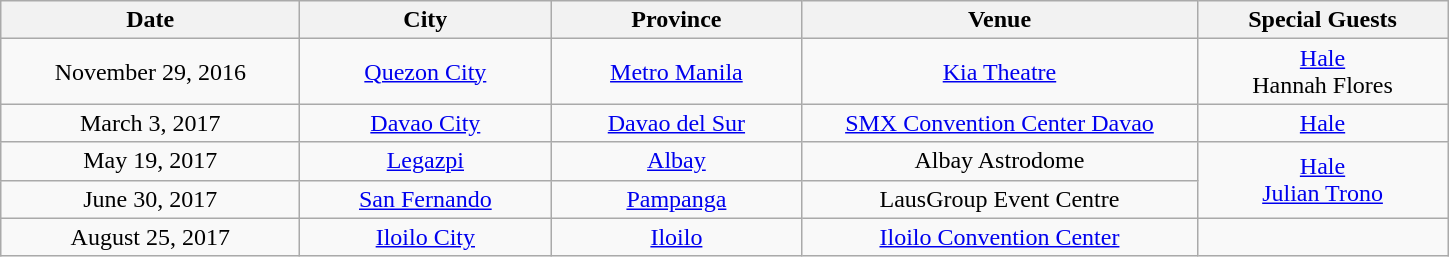<table class="wikitable plainrowheaders" style="text-align:center;">
<tr>
<th scope="col" style="width:12em;">Date</th>
<th scope="col" style="width:10em;">City</th>
<th scope="col" style="width:10em;">Province</th>
<th scope="col" style="width:16em;">Venue</th>
<th scope="col" style="width:10em;">Special Guests</th>
</tr>
<tr>
<td>November 29, 2016</td>
<td><a href='#'>Quezon City</a></td>
<td><a href='#'>Metro Manila</a></td>
<td><a href='#'>Kia Theatre</a></td>
<td><a href='#'>Hale</a><br>Hannah Flores</td>
</tr>
<tr>
<td>March 3, 2017</td>
<td><a href='#'>Davao City</a></td>
<td><a href='#'>Davao del Sur</a></td>
<td><a href='#'>SMX Convention Center Davao</a></td>
<td><a href='#'>Hale</a></td>
</tr>
<tr>
<td>May 19, 2017</td>
<td><a href='#'>Legazpi</a></td>
<td><a href='#'>Albay</a></td>
<td>Albay Astrodome</td>
<td rowspan="2"><a href='#'>Hale</a><br><a href='#'>Julian Trono</a></td>
</tr>
<tr>
<td>June 30, 2017</td>
<td><a href='#'>San Fernando</a></td>
<td><a href='#'>Pampanga</a></td>
<td>LausGroup Event Centre</td>
</tr>
<tr>
<td>August 25, 2017</td>
<td><a href='#'>Iloilo City</a></td>
<td><a href='#'>Iloilo</a></td>
<td><a href='#'>Iloilo Convention Center</a></td>
<td></td>
</tr>
</table>
